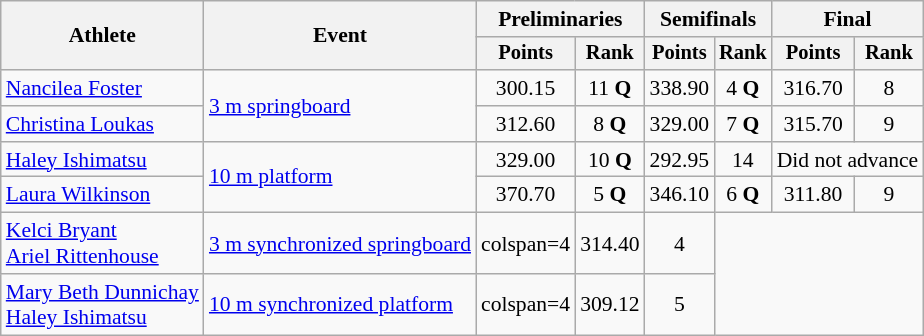<table class=wikitable style=font-size:90%;text-align:center>
<tr>
<th rowspan=2>Athlete</th>
<th rowspan=2>Event</th>
<th colspan=2>Preliminaries</th>
<th colspan=2>Semifinals</th>
<th colspan=2>Final</th>
</tr>
<tr style=font-size:95%>
<th>Points</th>
<th>Rank</th>
<th>Points</th>
<th>Rank</th>
<th>Points</th>
<th>Rank</th>
</tr>
<tr>
<td align=left><a href='#'>Nancilea Foster</a></td>
<td align=left rowspan=2><a href='#'>3 m springboard</a></td>
<td>300.15</td>
<td>11 <strong>Q</strong></td>
<td>338.90</td>
<td>4 <strong>Q</strong></td>
<td>316.70</td>
<td>8</td>
</tr>
<tr>
<td align=left><a href='#'>Christina Loukas</a></td>
<td>312.60</td>
<td>8 <strong>Q</strong></td>
<td>329.00</td>
<td>7 <strong>Q</strong></td>
<td>315.70</td>
<td>9</td>
</tr>
<tr>
<td align=left><a href='#'>Haley Ishimatsu</a></td>
<td align=left rowspan=2><a href='#'>10 m platform</a></td>
<td>329.00</td>
<td>10 <strong>Q</strong></td>
<td>292.95</td>
<td>14</td>
<td colspan=2>Did not advance</td>
</tr>
<tr>
<td align=left><a href='#'>Laura Wilkinson</a></td>
<td>370.70</td>
<td>5 <strong>Q</strong></td>
<td>346.10</td>
<td>6 <strong>Q</strong></td>
<td>311.80</td>
<td>9</td>
</tr>
<tr>
<td align=left><a href='#'>Kelci Bryant</a><br><a href='#'>Ariel Rittenhouse</a></td>
<td align=left><a href='#'>3 m synchronized springboard</a></td>
<td>colspan=4 </td>
<td>314.40</td>
<td>4</td>
</tr>
<tr>
<td align=left><a href='#'>Mary Beth Dunnichay</a><br><a href='#'>Haley Ishimatsu</a></td>
<td align=left><a href='#'>10 m synchronized platform</a></td>
<td>colspan=4 </td>
<td>309.12</td>
<td>5</td>
</tr>
</table>
